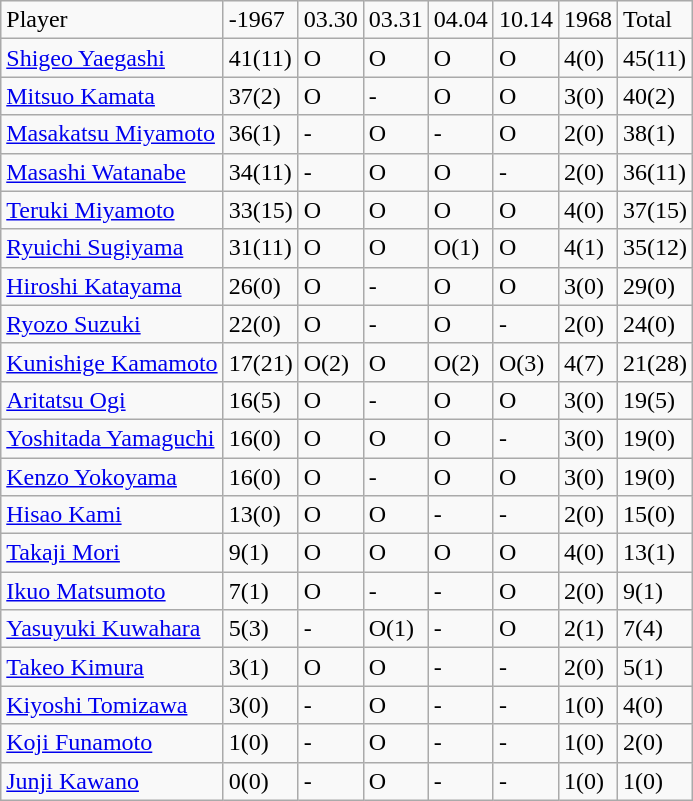<table class="wikitable" style="text-align:left;">
<tr>
<td>Player</td>
<td>-1967</td>
<td>03.30</td>
<td>03.31</td>
<td>04.04</td>
<td>10.14</td>
<td>1968</td>
<td>Total</td>
</tr>
<tr>
<td><a href='#'>Shigeo Yaegashi</a></td>
<td>41(11)</td>
<td>O</td>
<td>O</td>
<td>O</td>
<td>O</td>
<td>4(0)</td>
<td>45(11)</td>
</tr>
<tr>
<td><a href='#'>Mitsuo Kamata</a></td>
<td>37(2)</td>
<td>O</td>
<td>-</td>
<td>O</td>
<td>O</td>
<td>3(0)</td>
<td>40(2)</td>
</tr>
<tr>
<td><a href='#'>Masakatsu Miyamoto</a></td>
<td>36(1)</td>
<td>-</td>
<td>O</td>
<td>-</td>
<td>O</td>
<td>2(0)</td>
<td>38(1)</td>
</tr>
<tr>
<td><a href='#'>Masashi Watanabe</a></td>
<td>34(11)</td>
<td>-</td>
<td>O</td>
<td>O</td>
<td>-</td>
<td>2(0)</td>
<td>36(11)</td>
</tr>
<tr>
<td><a href='#'>Teruki Miyamoto</a></td>
<td>33(15)</td>
<td>O</td>
<td>O</td>
<td>O</td>
<td>O</td>
<td>4(0)</td>
<td>37(15)</td>
</tr>
<tr>
<td><a href='#'>Ryuichi Sugiyama</a></td>
<td>31(11)</td>
<td>O</td>
<td>O</td>
<td>O(1)</td>
<td>O</td>
<td>4(1)</td>
<td>35(12)</td>
</tr>
<tr>
<td><a href='#'>Hiroshi Katayama</a></td>
<td>26(0)</td>
<td>O</td>
<td>-</td>
<td>O</td>
<td>O</td>
<td>3(0)</td>
<td>29(0)</td>
</tr>
<tr>
<td><a href='#'>Ryozo Suzuki</a></td>
<td>22(0)</td>
<td>O</td>
<td>-</td>
<td>O</td>
<td>-</td>
<td>2(0)</td>
<td>24(0)</td>
</tr>
<tr>
<td><a href='#'>Kunishige Kamamoto</a></td>
<td>17(21)</td>
<td>O(2)</td>
<td>O</td>
<td>O(2)</td>
<td>O(3)</td>
<td>4(7)</td>
<td>21(28)</td>
</tr>
<tr>
<td><a href='#'>Aritatsu Ogi</a></td>
<td>16(5)</td>
<td>O</td>
<td>-</td>
<td>O</td>
<td>O</td>
<td>3(0)</td>
<td>19(5)</td>
</tr>
<tr>
<td><a href='#'>Yoshitada Yamaguchi</a></td>
<td>16(0)</td>
<td>O</td>
<td>O</td>
<td>O</td>
<td>-</td>
<td>3(0)</td>
<td>19(0)</td>
</tr>
<tr>
<td><a href='#'>Kenzo Yokoyama</a></td>
<td>16(0)</td>
<td>O</td>
<td>-</td>
<td>O</td>
<td>O</td>
<td>3(0)</td>
<td>19(0)</td>
</tr>
<tr>
<td><a href='#'>Hisao Kami</a></td>
<td>13(0)</td>
<td>O</td>
<td>O</td>
<td>-</td>
<td>-</td>
<td>2(0)</td>
<td>15(0)</td>
</tr>
<tr>
<td><a href='#'>Takaji Mori</a></td>
<td>9(1)</td>
<td>O</td>
<td>O</td>
<td>O</td>
<td>O</td>
<td>4(0)</td>
<td>13(1)</td>
</tr>
<tr>
<td><a href='#'>Ikuo Matsumoto</a></td>
<td>7(1)</td>
<td>O</td>
<td>-</td>
<td>-</td>
<td>O</td>
<td>2(0)</td>
<td>9(1)</td>
</tr>
<tr>
<td><a href='#'>Yasuyuki Kuwahara</a></td>
<td>5(3)</td>
<td>-</td>
<td>O(1)</td>
<td>-</td>
<td>O</td>
<td>2(1)</td>
<td>7(4)</td>
</tr>
<tr>
<td><a href='#'>Takeo Kimura</a></td>
<td>3(1)</td>
<td>O</td>
<td>O</td>
<td>-</td>
<td>-</td>
<td>2(0)</td>
<td>5(1)</td>
</tr>
<tr>
<td><a href='#'>Kiyoshi Tomizawa</a></td>
<td>3(0)</td>
<td>-</td>
<td>O</td>
<td>-</td>
<td>-</td>
<td>1(0)</td>
<td>4(0)</td>
</tr>
<tr>
<td><a href='#'>Koji Funamoto</a></td>
<td>1(0)</td>
<td>-</td>
<td>O</td>
<td>-</td>
<td>-</td>
<td>1(0)</td>
<td>2(0)</td>
</tr>
<tr>
<td><a href='#'>Junji Kawano</a></td>
<td>0(0)</td>
<td>-</td>
<td>O</td>
<td>-</td>
<td>-</td>
<td>1(0)</td>
<td>1(0)</td>
</tr>
</table>
